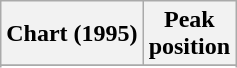<table class="wikitable sortable plainrowheaders" style="text-align:center">
<tr>
<th scope="col">Chart (1995)</th>
<th scope="col">Peak<br>position</th>
</tr>
<tr>
</tr>
<tr>
</tr>
</table>
